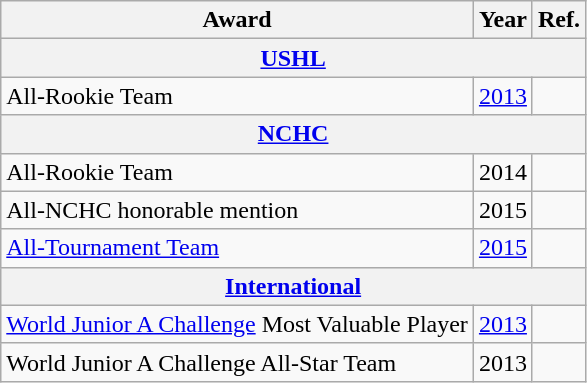<table class="wikitable">
<tr>
<th>Award</th>
<th>Year</th>
<th>Ref.</th>
</tr>
<tr>
<th colspan="3"><a href='#'>USHL</a></th>
</tr>
<tr>
<td>All-Rookie Team</td>
<td><a href='#'>2013</a></td>
<td></td>
</tr>
<tr>
<th colspan="3"><a href='#'>NCHC</a></th>
</tr>
<tr>
<td>All-Rookie Team</td>
<td>2014</td>
<td></td>
</tr>
<tr>
<td>All-NCHC honorable mention</td>
<td>2015</td>
<td></td>
</tr>
<tr>
<td><a href='#'>All-Tournament Team</a></td>
<td><a href='#'>2015</a></td>
<td></td>
</tr>
<tr>
<th colspan="3"><a href='#'>International</a></th>
</tr>
<tr>
<td><a href='#'>World Junior A Challenge</a> Most Valuable Player</td>
<td><a href='#'>2013</a></td>
<td></td>
</tr>
<tr>
<td>World Junior A Challenge All-Star Team</td>
<td>2013</td>
<td></td>
</tr>
</table>
